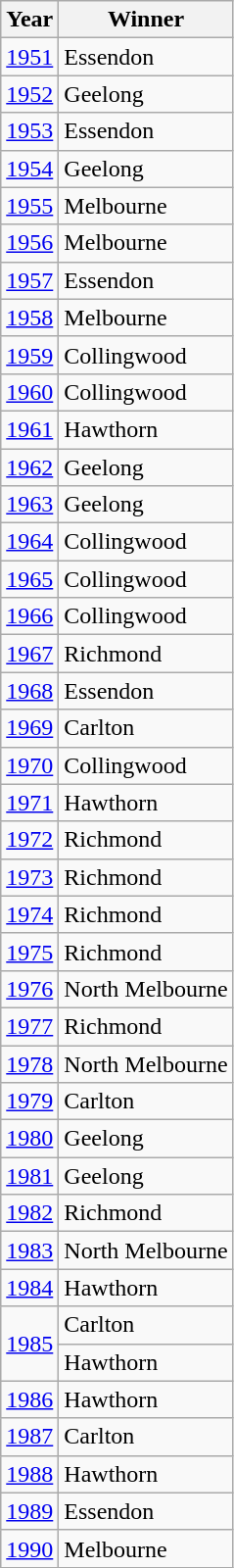<table class="wikitable sortable">
<tr>
<th>Year</th>
<th>Winner</th>
</tr>
<tr>
<td><a href='#'>1951</a></td>
<td>Essendon</td>
</tr>
<tr>
<td><a href='#'>1952</a></td>
<td>Geelong</td>
</tr>
<tr>
<td><a href='#'>1953</a></td>
<td>Essendon</td>
</tr>
<tr>
<td><a href='#'>1954</a></td>
<td>Geelong</td>
</tr>
<tr>
<td><a href='#'>1955</a></td>
<td>Melbourne</td>
</tr>
<tr>
<td><a href='#'>1956</a></td>
<td>Melbourne</td>
</tr>
<tr>
<td><a href='#'>1957</a></td>
<td>Essendon</td>
</tr>
<tr>
<td><a href='#'>1958</a></td>
<td>Melbourne</td>
</tr>
<tr>
<td><a href='#'>1959</a></td>
<td>Collingwood</td>
</tr>
<tr>
<td><a href='#'>1960</a></td>
<td>Collingwood</td>
</tr>
<tr>
<td><a href='#'>1961</a></td>
<td>Hawthorn</td>
</tr>
<tr>
<td><a href='#'>1962</a></td>
<td>Geelong</td>
</tr>
<tr>
<td><a href='#'>1963</a></td>
<td>Geelong</td>
</tr>
<tr>
<td><a href='#'>1964</a></td>
<td>Collingwood</td>
</tr>
<tr>
<td><a href='#'>1965</a></td>
<td>Collingwood</td>
</tr>
<tr>
<td><a href='#'>1966</a></td>
<td>Collingwood</td>
</tr>
<tr>
<td><a href='#'>1967</a></td>
<td>Richmond</td>
</tr>
<tr>
<td><a href='#'>1968</a></td>
<td>Essendon</td>
</tr>
<tr>
<td><a href='#'>1969</a></td>
<td>Carlton</td>
</tr>
<tr>
<td><a href='#'>1970</a></td>
<td>Collingwood</td>
</tr>
<tr>
<td><a href='#'>1971</a></td>
<td>Hawthorn</td>
</tr>
<tr>
<td><a href='#'>1972</a></td>
<td>Richmond</td>
</tr>
<tr>
<td><a href='#'>1973</a></td>
<td>Richmond</td>
</tr>
<tr>
<td><a href='#'>1974</a></td>
<td>Richmond</td>
</tr>
<tr>
<td><a href='#'>1975</a></td>
<td>Richmond</td>
</tr>
<tr>
<td><a href='#'>1976</a></td>
<td>North Melbourne</td>
</tr>
<tr>
<td><a href='#'>1977</a></td>
<td>Richmond</td>
</tr>
<tr>
<td><a href='#'>1978</a></td>
<td>North Melbourne</td>
</tr>
<tr>
<td><a href='#'>1979</a></td>
<td>Carlton</td>
</tr>
<tr>
<td><a href='#'>1980</a></td>
<td>Geelong</td>
</tr>
<tr>
<td><a href='#'>1981</a></td>
<td>Geelong</td>
</tr>
<tr>
<td><a href='#'>1982</a></td>
<td>Richmond</td>
</tr>
<tr>
<td><a href='#'>1983</a></td>
<td>North Melbourne</td>
</tr>
<tr>
<td><a href='#'>1984</a></td>
<td>Hawthorn</td>
</tr>
<tr>
<td rowspan="2"><a href='#'>1985</a></td>
<td>Carlton</td>
</tr>
<tr>
<td>Hawthorn</td>
</tr>
<tr>
<td><a href='#'>1986</a></td>
<td>Hawthorn</td>
</tr>
<tr>
<td><a href='#'>1987</a></td>
<td>Carlton</td>
</tr>
<tr>
<td><a href='#'>1988</a></td>
<td>Hawthorn</td>
</tr>
<tr>
<td><a href='#'>1989</a></td>
<td>Essendon</td>
</tr>
<tr>
<td><a href='#'>1990</a></td>
<td>Melbourne</td>
</tr>
</table>
